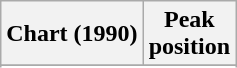<table class="wikitable sortable">
<tr>
<th align="left">Chart (1990)</th>
<th align="center">Peak<br>position</th>
</tr>
<tr>
</tr>
<tr>
</tr>
</table>
